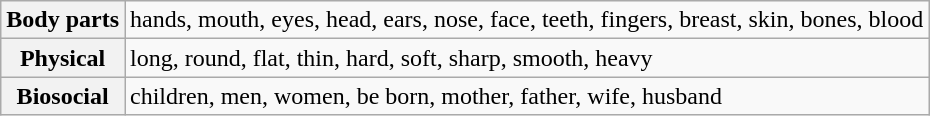<table class="wikitable">
<tr>
<th>Body parts</th>
<td>hands, mouth, eyes, head, ears, nose, face, teeth, fingers, breast, skin, bones, blood</td>
</tr>
<tr>
<th>Physical</th>
<td>long, round, flat, thin, hard, soft, sharp, smooth, heavy</td>
</tr>
<tr>
<th>Biosocial</th>
<td>children, men, women, be born, mother, father, wife, husband</td>
</tr>
</table>
